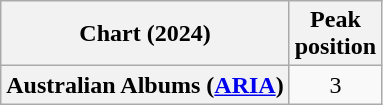<table class="wikitable plainrowheaders" style="text-align:center">
<tr>
<th scope="col">Chart (2024)</th>
<th scope="col">Peak<br>position</th>
</tr>
<tr>
<th scope="row">Australian Albums (<a href='#'>ARIA</a>)</th>
<td>3</td>
</tr>
</table>
